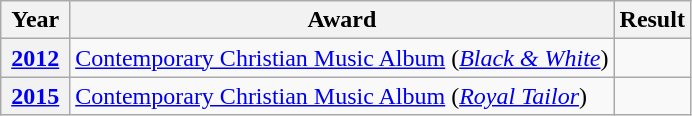<table class="wikitable">
<tr>
<th style="width:10%;">Year</th>
<th>Award</th>
<th>Result</th>
</tr>
<tr>
<th><a href='#'>2012</a></th>
<td><a href='#'>Contemporary Christian Music Album</a> (<em><a href='#'>Black & White</a></em>)</td>
<td></td>
</tr>
<tr>
<th><a href='#'>2015</a></th>
<td><a href='#'>Contemporary Christian Music Album</a> (<em><a href='#'>Royal Tailor</a></em>)</td>
<td></td>
</tr>
</table>
